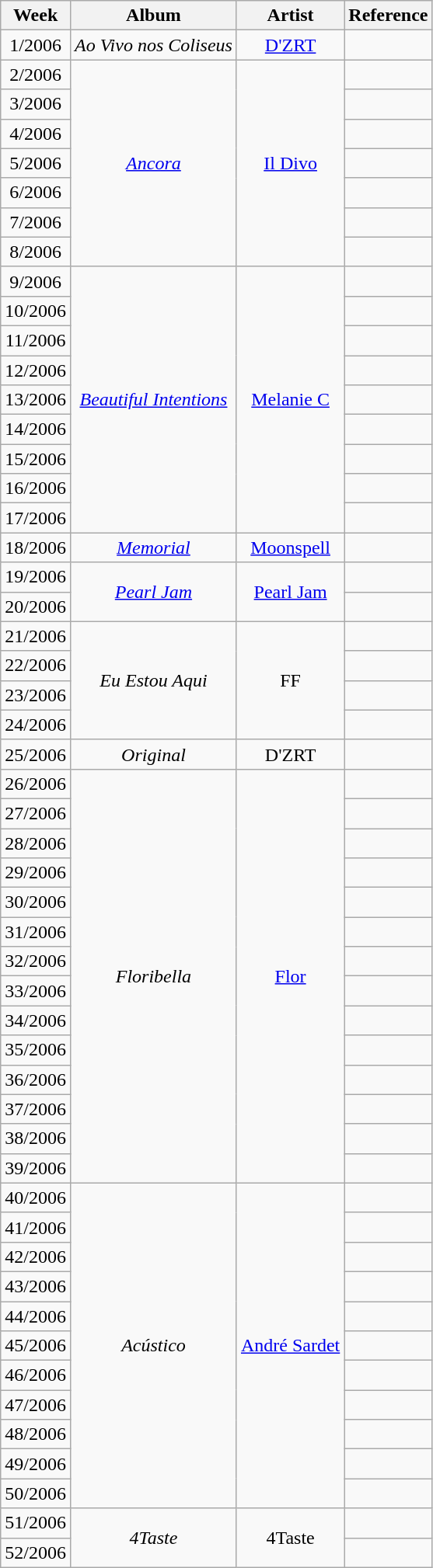<table class="wikitable" style="text-align:center">
<tr>
<th>Week</th>
<th>Album</th>
<th>Artist</th>
<th>Reference</th>
</tr>
<tr>
<td>1/2006</td>
<td><em>Ao Vivo nos Coliseus</em></td>
<td><a href='#'>D'ZRT</a></td>
<td></td>
</tr>
<tr>
<td>2/2006</td>
<td rowspan="7"><em><a href='#'>Ancora</a></em></td>
<td rowspan="7"><a href='#'>Il Divo</a></td>
<td></td>
</tr>
<tr>
<td>3/2006</td>
<td></td>
</tr>
<tr>
<td>4/2006</td>
<td></td>
</tr>
<tr>
<td>5/2006</td>
<td></td>
</tr>
<tr>
<td>6/2006</td>
<td></td>
</tr>
<tr>
<td>7/2006</td>
<td></td>
</tr>
<tr>
<td>8/2006</td>
<td></td>
</tr>
<tr>
<td>9/2006</td>
<td rowspan="9"><em><a href='#'>Beautiful Intentions</a></em></td>
<td rowspan="9"><a href='#'>Melanie C</a></td>
<td></td>
</tr>
<tr>
<td>10/2006</td>
<td></td>
</tr>
<tr>
<td>11/2006</td>
<td></td>
</tr>
<tr>
<td>12/2006</td>
<td></td>
</tr>
<tr>
<td>13/2006</td>
<td></td>
</tr>
<tr>
<td>14/2006</td>
<td></td>
</tr>
<tr>
<td>15/2006</td>
<td></td>
</tr>
<tr>
<td>16/2006</td>
<td></td>
</tr>
<tr>
<td>17/2006</td>
<td></td>
</tr>
<tr>
<td>18/2006</td>
<td><a href='#'><em>Memorial</em></a></td>
<td><a href='#'>Moonspell</a></td>
<td></td>
</tr>
<tr>
<td>19/2006</td>
<td rowspan="2"><a href='#'><em>Pearl Jam</em></a></td>
<td rowspan="2"><a href='#'>Pearl Jam</a></td>
<td></td>
</tr>
<tr>
<td>20/2006</td>
<td></td>
</tr>
<tr>
<td>21/2006</td>
<td rowspan="4"><em>Eu Estou Aqui</em></td>
<td rowspan="4">FF</td>
<td></td>
</tr>
<tr>
<td>22/2006</td>
<td></td>
</tr>
<tr>
<td>23/2006</td>
<td></td>
</tr>
<tr>
<td>24/2006</td>
<td></td>
</tr>
<tr>
<td>25/2006</td>
<td><em>Original</em></td>
<td>D'ZRT</td>
<td></td>
</tr>
<tr>
<td>26/2006</td>
<td rowspan="14"><em>Floribella</em></td>
<td rowspan="14"><a href='#'>Flor</a></td>
<td></td>
</tr>
<tr>
<td>27/2006</td>
<td></td>
</tr>
<tr>
<td>28/2006</td>
<td></td>
</tr>
<tr>
<td>29/2006</td>
<td></td>
</tr>
<tr>
<td>30/2006</td>
<td></td>
</tr>
<tr>
<td>31/2006</td>
<td></td>
</tr>
<tr>
<td>32/2006</td>
<td></td>
</tr>
<tr>
<td>33/2006</td>
<td></td>
</tr>
<tr>
<td>34/2006</td>
<td></td>
</tr>
<tr>
<td>35/2006</td>
<td></td>
</tr>
<tr>
<td>36/2006</td>
<td></td>
</tr>
<tr>
<td>37/2006</td>
<td></td>
</tr>
<tr>
<td>38/2006</td>
<td></td>
</tr>
<tr>
<td>39/2006</td>
<td></td>
</tr>
<tr>
<td>40/2006</td>
<td rowspan="11"><em>Acústico</em></td>
<td rowspan="11"><a href='#'>André Sardet</a></td>
<td></td>
</tr>
<tr>
<td>41/2006</td>
<td></td>
</tr>
<tr>
<td>42/2006</td>
<td></td>
</tr>
<tr>
<td>43/2006</td>
<td></td>
</tr>
<tr>
<td>44/2006</td>
<td></td>
</tr>
<tr>
<td>45/2006</td>
<td></td>
</tr>
<tr>
<td>46/2006</td>
<td></td>
</tr>
<tr>
<td>47/2006</td>
<td></td>
</tr>
<tr>
<td>48/2006</td>
<td></td>
</tr>
<tr>
<td>49/2006</td>
<td></td>
</tr>
<tr>
<td>50/2006</td>
<td></td>
</tr>
<tr>
<td>51/2006</td>
<td rowspan="2"><em>4Taste</em></td>
<td rowspan="2">4Taste</td>
<td></td>
</tr>
<tr>
<td>52/2006</td>
<td></td>
</tr>
</table>
